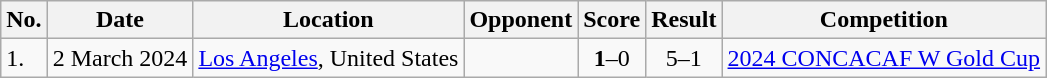<table class="wikitable">
<tr>
<th>No.</th>
<th>Date</th>
<th>Location</th>
<th>Opponent</th>
<th>Score</th>
<th>Result</th>
<th>Competition</th>
</tr>
<tr>
<td>1.</td>
<td>2 March 2024</td>
<td><a href='#'>Los Angeles</a>, United States</td>
<td></td>
<td align=center><strong>1</strong>–0</td>
<td align=center>5–1</td>
<td rowspan=1><a href='#'>2024 CONCACAF W Gold Cup</a></td>
</tr>
</table>
